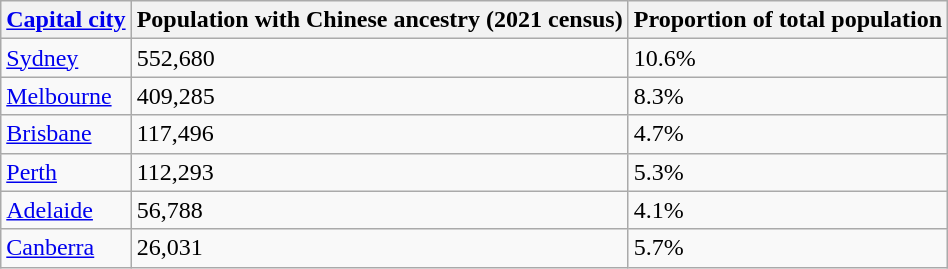<table class="wikitable sortable">
<tr>
<th><a href='#'>Capital city</a></th>
<th>Population with Chinese ancestry (2021 census)</th>
<th>Proportion of total population</th>
</tr>
<tr>
<td><a href='#'>Sydney</a></td>
<td>552,680</td>
<td>10.6%</td>
</tr>
<tr>
<td><a href='#'>Melbourne</a></td>
<td>409,285</td>
<td>8.3%</td>
</tr>
<tr>
<td><a href='#'>Brisbane</a></td>
<td>117,496</td>
<td>4.7%</td>
</tr>
<tr>
<td><a href='#'>Perth</a></td>
<td>112,293</td>
<td>5.3%</td>
</tr>
<tr>
<td><a href='#'>Adelaide</a></td>
<td>56,788</td>
<td>4.1%</td>
</tr>
<tr>
<td><a href='#'>Canberra</a></td>
<td>26,031</td>
<td>5.7%</td>
</tr>
</table>
